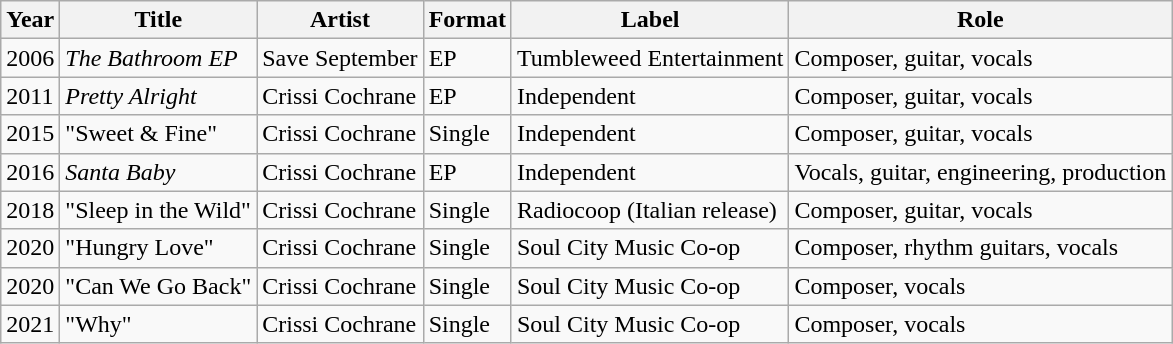<table class="wikitable">
<tr>
<th>Year</th>
<th>Title</th>
<th>Artist</th>
<th>Format</th>
<th>Label</th>
<th>Role</th>
</tr>
<tr>
<td>2006</td>
<td><em>The Bathroom EP</em></td>
<td>Save September</td>
<td>EP</td>
<td>Tumbleweed Entertainment</td>
<td>Composer, guitar, vocals</td>
</tr>
<tr>
<td>2011</td>
<td><em>Pretty Alright</em></td>
<td>Crissi Cochrane</td>
<td>EP</td>
<td>Independent</td>
<td>Composer, guitar, vocals</td>
</tr>
<tr>
<td>2015</td>
<td>"Sweet & Fine"</td>
<td>Crissi Cochrane</td>
<td>Single</td>
<td>Independent</td>
<td>Composer, guitar, vocals</td>
</tr>
<tr>
<td>2016</td>
<td><em>Santa Baby</em></td>
<td>Crissi Cochrane</td>
<td>EP</td>
<td>Independent</td>
<td>Vocals, guitar, engineering, production</td>
</tr>
<tr>
<td>2018</td>
<td>"Sleep in the Wild"</td>
<td>Crissi Cochrane</td>
<td>Single</td>
<td>Radiocoop (Italian release)</td>
<td>Composer, guitar, vocals</td>
</tr>
<tr>
<td>2020</td>
<td>"Hungry Love"</td>
<td>Crissi Cochrane</td>
<td>Single</td>
<td>Soul City Music Co-op</td>
<td>Composer, rhythm guitars, vocals</td>
</tr>
<tr>
<td>2020</td>
<td>"Can We Go Back"</td>
<td>Crissi Cochrane</td>
<td>Single</td>
<td>Soul City Music Co-op</td>
<td>Composer, vocals</td>
</tr>
<tr>
<td>2021</td>
<td>"Why"</td>
<td>Crissi Cochrane</td>
<td>Single</td>
<td>Soul City Music Co-op</td>
<td>Composer, vocals</td>
</tr>
</table>
